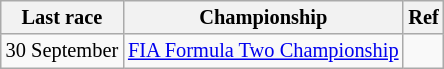<table class="wikitable" style="font-size: 85%">
<tr>
<th>Last race</th>
<th>Championship</th>
<th>Ref</th>
</tr>
<tr>
<td>30 September</td>
<td><a href='#'>FIA Formula Two Championship</a></td>
<td></td>
</tr>
</table>
